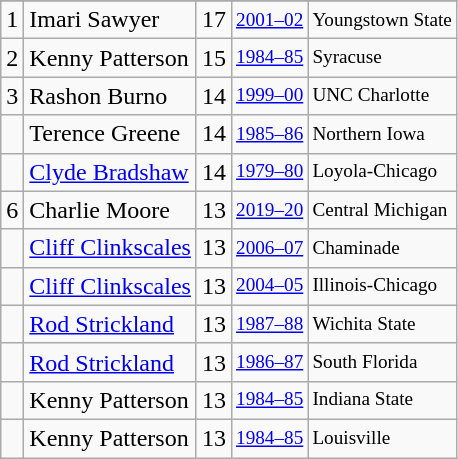<table class="wikitable">
<tr>
</tr>
<tr>
<td>1</td>
<td>Imari Sawyer</td>
<td>17</td>
<td style="font-size:80%;"><a href='#'>2001–02</a></td>
<td style="font-size:80%;">Youngstown State</td>
</tr>
<tr>
<td>2</td>
<td>Kenny Patterson</td>
<td>15</td>
<td style="font-size:80%;"><a href='#'>1984–85</a></td>
<td style="font-size:80%;">Syracuse</td>
</tr>
<tr>
<td>3</td>
<td>Rashon Burno</td>
<td>14</td>
<td style="font-size:80%;"><a href='#'>1999–00</a></td>
<td style="font-size:80%;">UNC Charlotte</td>
</tr>
<tr>
<td></td>
<td>Terence Greene</td>
<td>14</td>
<td style="font-size:80%;"><a href='#'>1985–86</a></td>
<td style="font-size:80%;">Northern Iowa</td>
</tr>
<tr>
<td></td>
<td><a href='#'>Clyde Bradshaw</a></td>
<td>14</td>
<td style="font-size:80%;"><a href='#'>1979–80</a></td>
<td style="font-size:80%;">Loyola-Chicago</td>
</tr>
<tr>
<td>6</td>
<td>Charlie Moore</td>
<td>13</td>
<td style="font-size:80%;"><a href='#'>2019–20</a></td>
<td style="font-size:80%;">Central Michigan</td>
</tr>
<tr>
<td></td>
<td><a href='#'>Cliff Clinkscales</a></td>
<td>13</td>
<td style="font-size:80%;"><a href='#'>2006–07</a></td>
<td style="font-size:80%;">Chaminade</td>
</tr>
<tr>
<td></td>
<td><a href='#'>Cliff Clinkscales</a></td>
<td>13</td>
<td style="font-size:80%;"><a href='#'>2004–05</a></td>
<td style="font-size:80%;">Illinois-Chicago</td>
</tr>
<tr>
<td></td>
<td><a href='#'>Rod Strickland</a></td>
<td>13</td>
<td style="font-size:80%;"><a href='#'>1987–88</a></td>
<td style="font-size:80%;">Wichita State</td>
</tr>
<tr>
<td></td>
<td><a href='#'>Rod Strickland</a></td>
<td>13</td>
<td style="font-size:80%;"><a href='#'>1986–87</a></td>
<td style="font-size:80%;">South Florida</td>
</tr>
<tr>
<td></td>
<td>Kenny Patterson</td>
<td>13</td>
<td style="font-size:80%;"><a href='#'>1984–85</a></td>
<td style="font-size:80%;">Indiana State</td>
</tr>
<tr>
<td></td>
<td>Kenny Patterson</td>
<td>13</td>
<td style="font-size:80%;"><a href='#'>1984–85</a></td>
<td style="font-size:80%;">Louisville</td>
</tr>
</table>
